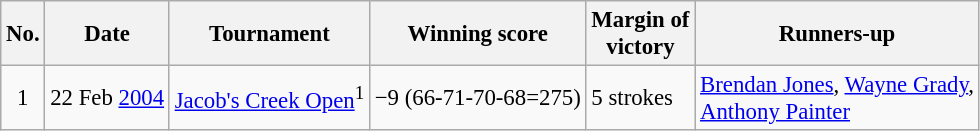<table class="wikitable" style="font-size:95%;">
<tr>
<th>No.</th>
<th>Date</th>
<th>Tournament</th>
<th>Winning score</th>
<th>Margin of<br>victory</th>
<th>Runners-up</th>
</tr>
<tr>
<td align=center>1</td>
<td align=right>22 Feb <a href='#'>2004</a></td>
<td><a href='#'>Jacob's Creek Open</a><sup>1</sup></td>
<td>−9 (66-71-70-68=275)</td>
<td>5 strokes</td>
<td> <a href='#'>Brendan Jones</a>,  <a href='#'>Wayne Grady</a>,<br> <a href='#'>Anthony Painter</a></td>
</tr>
</table>
